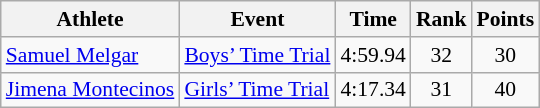<table class="wikitable" border="1" style="font-size:90%">
<tr>
<th>Athlete</th>
<th>Event</th>
<th>Time</th>
<th>Rank</th>
<th>Points</th>
</tr>
<tr>
<td><a href='#'>Samuel Melgar</a></td>
<td><a href='#'>Boys’ Time Trial</a></td>
<td align=center>4:59.94</td>
<td align=center>32</td>
<td align=center>30</td>
</tr>
<tr>
<td><a href='#'>Jimena Montecinos</a></td>
<td><a href='#'>Girls’ Time Trial</a></td>
<td align=center>4:17.34</td>
<td align=center>31</td>
<td align=center>40</td>
</tr>
</table>
